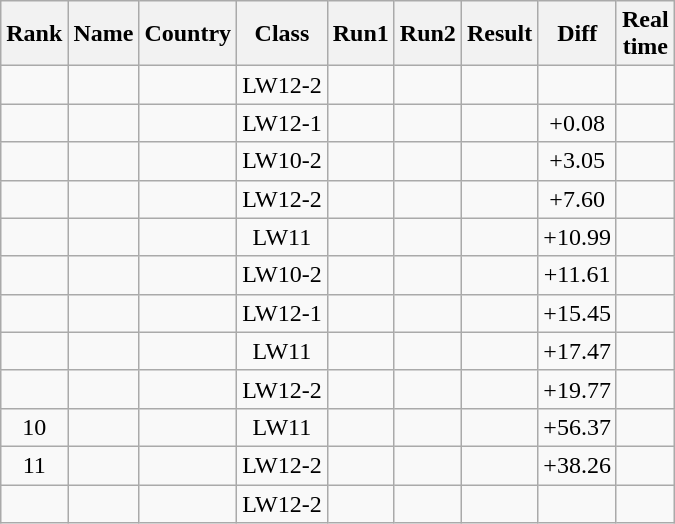<table class="wikitable sortable" style="text-align:center">
<tr>
<th>Rank</th>
<th>Name</th>
<th>Country</th>
<th>Class</th>
<th>Run1</th>
<th>Run2</th>
<th>Result</th>
<th Class="unsortable">Diff</th>
<th>Real<br>time</th>
</tr>
<tr>
<td></td>
<td align=left></td>
<td align=left></td>
<td>LW12-2</td>
<td></td>
<td></td>
<td></td>
<td></td>
<td></td>
</tr>
<tr>
<td></td>
<td align=left></td>
<td align=left></td>
<td>LW12-1</td>
<td></td>
<td></td>
<td></td>
<td>+0.08</td>
<td></td>
</tr>
<tr>
<td></td>
<td align=left></td>
<td align=left></td>
<td>LW10-2</td>
<td></td>
<td></td>
<td></td>
<td>+3.05</td>
<td></td>
</tr>
<tr>
<td></td>
<td align=left></td>
<td align=left></td>
<td>LW12-2</td>
<td></td>
<td></td>
<td></td>
<td>+7.60</td>
<td></td>
</tr>
<tr>
<td></td>
<td align=left></td>
<td align=left></td>
<td>LW11</td>
<td></td>
<td></td>
<td></td>
<td>+10.99</td>
<td></td>
</tr>
<tr>
<td></td>
<td align=left></td>
<td align=left></td>
<td>LW10-2</td>
<td></td>
<td></td>
<td></td>
<td>+11.61</td>
<td></td>
</tr>
<tr>
<td></td>
<td align=left></td>
<td align=left></td>
<td>LW12-1</td>
<td></td>
<td></td>
<td></td>
<td>+15.45</td>
<td></td>
</tr>
<tr>
<td></td>
<td align=left></td>
<td align=left></td>
<td>LW11</td>
<td></td>
<td></td>
<td></td>
<td>+17.47</td>
<td></td>
</tr>
<tr>
<td></td>
<td align=left></td>
<td align=left></td>
<td>LW12-2</td>
<td></td>
<td></td>
<td></td>
<td>+19.77</td>
<td></td>
</tr>
<tr>
<td>10</td>
<td align=left></td>
<td align=left></td>
<td>LW11</td>
<td></td>
<td></td>
<td></td>
<td>+56.37</td>
<td></td>
</tr>
<tr>
<td>11</td>
<td align=left></td>
<td align=left></td>
<td>LW12-2</td>
<td></td>
<td></td>
<td></td>
<td>+38.26</td>
<td></td>
</tr>
<tr>
<td></td>
<td align=left></td>
<td align=left></td>
<td>LW12-2</td>
<td></td>
<td></td>
<td></td>
<td></td>
<td></td>
</tr>
</table>
